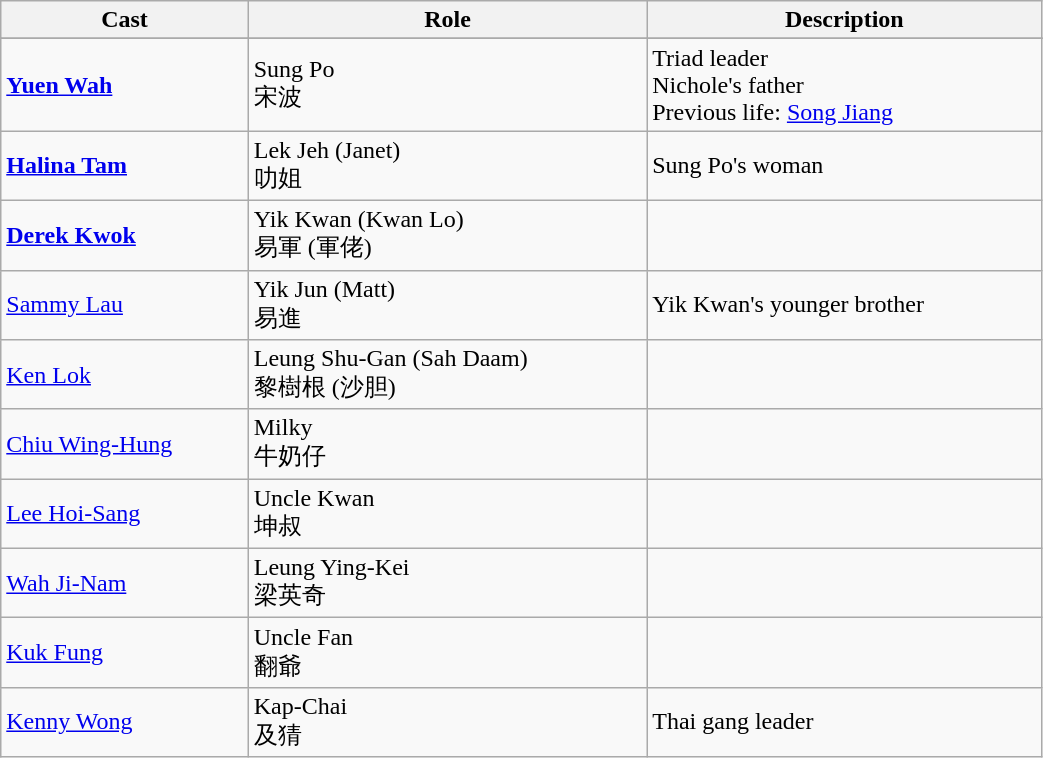<table class="wikitable" width="55%">
<tr>
<th>Cast</th>
<th>Role</th>
<th>Description</th>
</tr>
<tr>
</tr>
<tr>
<td><strong><a href='#'>Yuen Wah</a></strong></td>
<td>Sung Po<br>宋波</td>
<td>Triad leader<br>Nichole's father<br>Previous life: <a href='#'>Song Jiang</a></td>
</tr>
<tr>
<td><strong><a href='#'>Halina Tam</a></strong></td>
<td>Lek Jeh (Janet)<br>叻姐</td>
<td>Sung Po's woman</td>
</tr>
<tr>
<td><strong><a href='#'>Derek Kwok</a></strong></td>
<td>Yik Kwan (Kwan Lo)<br>易軍 (軍佬)</td>
<td></td>
</tr>
<tr>
<td><a href='#'>Sammy Lau</a></td>
<td>Yik Jun (Matt)<br>易進</td>
<td>Yik Kwan's younger brother</td>
</tr>
<tr>
<td><a href='#'>Ken Lok</a></td>
<td>Leung Shu-Gan (Sah Daam)<br>黎樹根 (沙胆)</td>
<td></td>
</tr>
<tr>
<td><a href='#'>Chiu Wing-Hung</a></td>
<td>Milky<br>牛奶仔</td>
<td></td>
</tr>
<tr>
<td><a href='#'>Lee Hoi-Sang</a></td>
<td>Uncle Kwan<br>坤叔</td>
<td></td>
</tr>
<tr>
<td><a href='#'>Wah Ji-Nam</a></td>
<td>Leung Ying-Kei<br>梁英奇</td>
<td></td>
</tr>
<tr>
<td><a href='#'>Kuk Fung</a></td>
<td>Uncle Fan<br>翻爺</td>
<td></td>
</tr>
<tr>
<td><a href='#'>Kenny Wong</a></td>
<td>Kap-Chai<br>及猜</td>
<td>Thai gang leader</td>
</tr>
</table>
